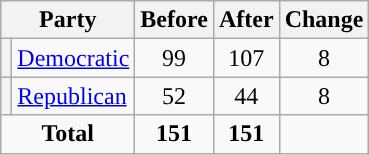<table class="wikitable" style="text-align:center;">
<tr>
<th colspan="2">Party</th>
<th>Before</th>
<th>After</th>
<th>Change</th>
</tr>
<tr>
<th style="background-color:"></th>
<td style="text-align:left;"><a href='#'>Democratic</a></td>
<td>99</td>
<td>107</td>
<td> 8</td>
</tr>
<tr>
<th style="background-color:"></th>
<td style="text-align:left;"><a href='#'>Republican</a></td>
<td>52</td>
<td>44</td>
<td> 8</td>
</tr>
<tr>
<td colspan="2"><strong>Total</strong></td>
<td><strong>151</strong></td>
<td><strong>151</strong></td>
<td></td>
</tr>
</table>
